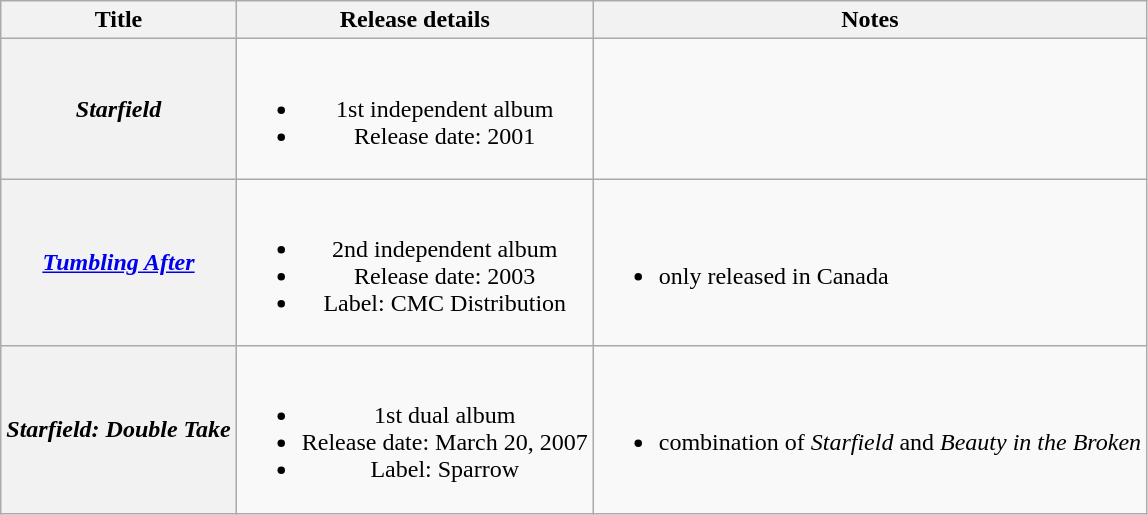<table class="wikitable plainrowheaders" style="text-align:center;">
<tr>
<th scope="col">Title</th>
<th scope="col">Release details</th>
<th scope="col">Notes</th>
</tr>
<tr>
<th scope="row"><em>Starfield</em></th>
<td><br><ul><li>1st independent album</li><li>Release date: 2001</li></ul></td>
<td align="left"></td>
</tr>
<tr>
<th scope="row"><em><a href='#'>Tumbling After</a></em></th>
<td><br><ul><li>2nd independent album</li><li>Release date: 2003</li><li>Label: CMC Distribution</li></ul></td>
<td align="left"><br><ul><li>only released in Canada</li></ul></td>
</tr>
<tr>
<th scope="row"><em>Starfield: Double Take</em></th>
<td><br><ul><li>1st dual album</li><li>Release date: March 20, 2007</li><li>Label: Sparrow</li></ul></td>
<td align="left"><br><ul><li>combination of <em>Starfield</em> and <em>Beauty in the Broken</em></li></ul></td>
</tr>
</table>
